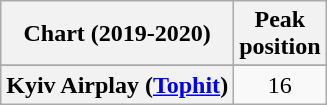<table class="wikitable sortable plainrowheaders">
<tr>
<th>Chart (2019-2020)</th>
<th>Peak<br>position</th>
</tr>
<tr>
</tr>
<tr>
</tr>
<tr>
<th scope="row">Kyiv Airplay (<a href='#'>Tophit</a>)</th>
<td align="center">16</td>
</tr>
</table>
